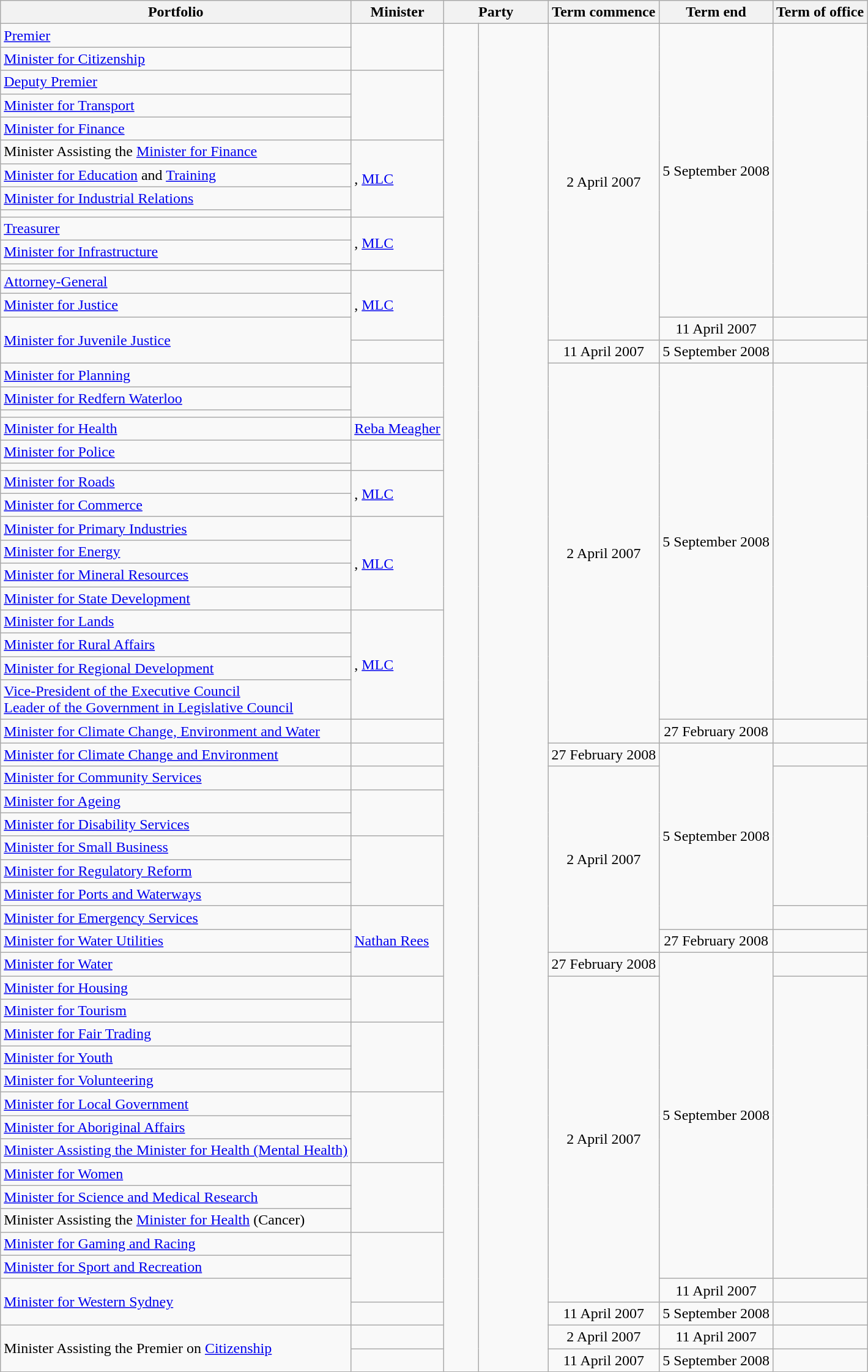<table class="wikitable sortable">
<tr>
<th>Portfolio</th>
<th>Minister</th>
<th colspan=2>Party</th>
<th>Term commence</th>
<th>Term end</th>
<th>Term of office</th>
</tr>
<tr>
<td><a href='#'>Premier</a></td>
<td rowspan=2></td>
<td rowspan=60 > </td>
<td rowspan=60 width="8%"></td>
<td rowspan=15 align=center>2 April 2007</td>
<td rowspan=14 align=center>5 September 2008</td>
<td rowspan=14 align=right></td>
</tr>
<tr>
<td><a href='#'>Minister for Citizenship</a></td>
</tr>
<tr>
<td><a href='#'>Deputy Premier</a></td>
<td rowspan=3></td>
</tr>
<tr>
<td><a href='#'>Minister for Transport</a></td>
</tr>
<tr>
<td><a href='#'>Minister for Finance</a></td>
</tr>
<tr>
<td>Minister Assisting the <a href='#'>Minister for Finance</a></td>
<td rowspan="4">, <a href='#'>MLC</a></td>
</tr>
<tr>
<td><a href='#'>Minister for Education</a> and <a href='#'>Training</a></td>
</tr>
<tr>
<td><a href='#'>Minister for Industrial Relations</a></td>
</tr>
<tr>
<td></td>
</tr>
<tr>
<td><a href='#'>Treasurer</a></td>
<td rowspan=3>, <a href='#'>MLC</a></td>
</tr>
<tr>
<td><a href='#'>Minister for Infrastructure</a></td>
</tr>
<tr>
<td></td>
</tr>
<tr>
<td><a href='#'>Attorney-General</a></td>
<td rowspan=3>, <a href='#'>MLC</a></td>
</tr>
<tr>
<td><a href='#'>Minister for Justice</a></td>
</tr>
<tr>
<td rowspan=2><a href='#'>Minister for Juvenile Justice</a></td>
<td align=center>11 April 2007</td>
<td align=right></td>
</tr>
<tr>
<td></td>
<td align=center>11 April 2007</td>
<td align=center>5 September 2008</td>
<td align=right></td>
</tr>
<tr>
<td><a href='#'>Minister for Planning</a></td>
<td rowspan=3></td>
<td rowspan=17 align=center>2 April 2007</td>
<td rowspan=16 align=center>5 September 2008</td>
<td rowspan=16 align=right></td>
</tr>
<tr>
<td><a href='#'>Minister for Redfern Waterloo</a></td>
</tr>
<tr>
<td></td>
</tr>
<tr>
<td><a href='#'>Minister for Health</a></td>
<td><a href='#'>Reba Meagher</a></td>
</tr>
<tr>
<td><a href='#'>Minister for Police</a></td>
<td rowspan=2></td>
</tr>
<tr>
<td></td>
</tr>
<tr>
<td><a href='#'>Minister for Roads</a></td>
<td rowspan=2>, <a href='#'>MLC</a></td>
</tr>
<tr>
<td><a href='#'>Minister for Commerce</a></td>
</tr>
<tr>
<td><a href='#'>Minister for Primary Industries</a></td>
<td rowspan=4>, <a href='#'>MLC</a></td>
</tr>
<tr>
<td><a href='#'>Minister for Energy</a></td>
</tr>
<tr>
<td><a href='#'>Minister for Mineral Resources</a></td>
</tr>
<tr>
<td><a href='#'>Minister for State Development</a></td>
</tr>
<tr>
<td><a href='#'>Minister for Lands</a></td>
<td rowspan=4>, <a href='#'>MLC</a></td>
</tr>
<tr>
<td><a href='#'>Minister for Rural Affairs</a></td>
</tr>
<tr>
<td><a href='#'>Minister for Regional Development</a></td>
</tr>
<tr>
<td><a href='#'>Vice-President of the Executive Council</a><br><a href='#'>Leader of the Government in Legislative Council</a></td>
</tr>
<tr>
<td><a href='#'>Minister for Climate Change, Environment and Water</a></td>
<td></td>
<td align=center>27 February 2008</td>
<td align=right></td>
</tr>
<tr>
<td><a href='#'>Minister for Climate Change and Environment</a></td>
<td></td>
<td align=center>27 February 2008</td>
<td rowspan=8 align=center>5 September 2008</td>
<td align=right></td>
</tr>
<tr>
<td><a href='#'>Minister for Community Services</a></td>
<td></td>
<td rowspan="8" align="center">2 April 2007</td>
<td rowspan=6 align=right></td>
</tr>
<tr>
<td><a href='#'>Minister for Ageing</a></td>
<td rowspan=2></td>
</tr>
<tr>
<td><a href='#'>Minister for Disability Services</a></td>
</tr>
<tr>
<td><a href='#'>Minister for Small Business</a></td>
<td rowspan=3></td>
</tr>
<tr>
<td><a href='#'>Minister for Regulatory Reform</a></td>
</tr>
<tr>
<td><a href='#'>Minister for Ports and Waterways</a></td>
</tr>
<tr>
<td><a href='#'>Minister for Emergency Services</a></td>
<td rowspan=3><a href='#'>Nathan Rees</a></td>
<td align="right"></td>
</tr>
<tr>
<td><a href='#'>Minister for Water Utilities</a></td>
<td align=center>27 February 2008</td>
<td align=right></td>
</tr>
<tr>
<td><a href='#'>Minister for Water</a></td>
<td align=center>27 February 2008</td>
<td rowspan=14 align=center>5 September 2008</td>
<td align=right></td>
</tr>
<tr>
<td><a href='#'>Minister for Housing</a></td>
<td rowspan=2></td>
<td rowspan=14 align=center>2 April 2007</td>
<td rowspan=13 align=right></td>
</tr>
<tr>
<td><a href='#'>Minister for Tourism</a></td>
</tr>
<tr>
<td><a href='#'>Minister for Fair Trading</a></td>
<td rowspan=3></td>
</tr>
<tr>
<td><a href='#'>Minister for Youth</a></td>
</tr>
<tr>
<td><a href='#'>Minister for Volunteering</a></td>
</tr>
<tr>
<td><a href='#'>Minister for Local Government</a></td>
<td rowspan=3></td>
</tr>
<tr>
<td><a href='#'>Minister for Aboriginal Affairs</a></td>
</tr>
<tr>
<td><a href='#'>Minister Assisting the Minister for Health (Mental Health)</a></td>
</tr>
<tr>
<td><a href='#'>Minister for Women</a></td>
<td rowspan="3"></td>
</tr>
<tr>
<td><a href='#'>Minister for Science and Medical Research</a></td>
</tr>
<tr>
<td>Minister Assisting the <a href='#'>Minister for Health</a> (Cancer)</td>
</tr>
<tr>
<td><a href='#'>Minister for Gaming and Racing</a></td>
<td rowspan=3></td>
</tr>
<tr>
<td><a href='#'>Minister for Sport and Recreation</a></td>
</tr>
<tr>
<td rowspan=2><a href='#'>Minister for Western Sydney</a></td>
<td align=center>11 April 2007</td>
<td align=right></td>
</tr>
<tr>
<td></td>
<td align=center>11 April 2007</td>
<td align=center>5 September 2008</td>
<td align=right></td>
</tr>
<tr>
<td rowspan=2>Minister Assisting the Premier on <a href='#'>Citizenship</a></td>
<td></td>
<td align=center>2 April 2007</td>
<td align=center>11 April 2007</td>
<td align=right></td>
</tr>
<tr>
<td></td>
<td align=center>11 April 2007</td>
<td align=center>5 September 2008</td>
<td align=right></td>
</tr>
</table>
